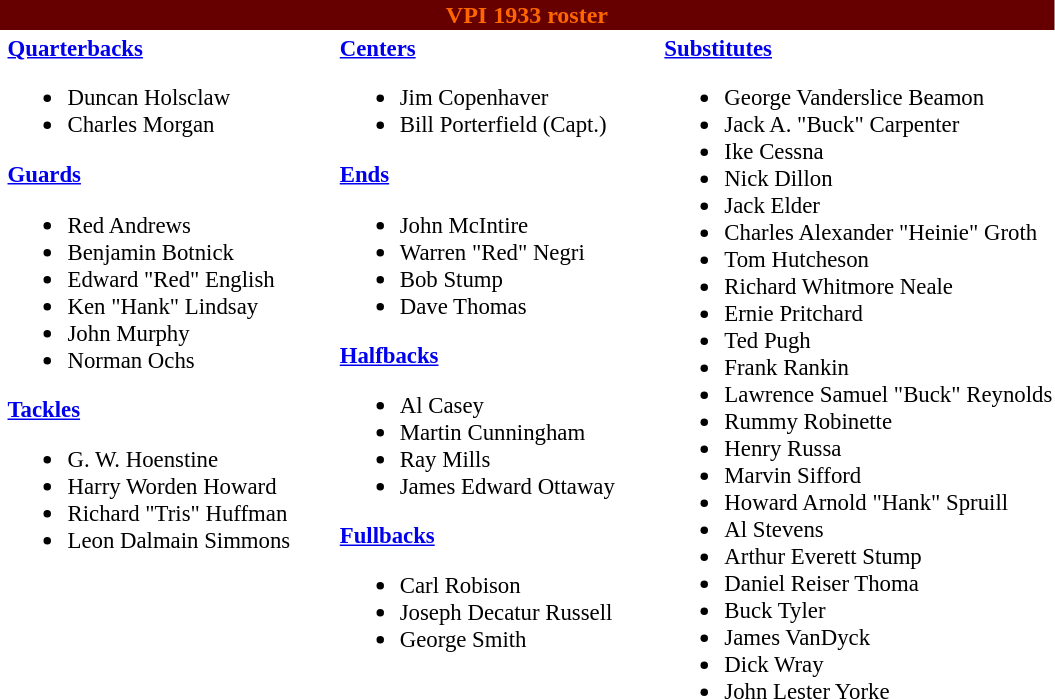<table class="toccolours" style="text-align: left;">
<tr>
<th colspan="9" style="background:#660000;color:#FF6600;text-align:center;"><span><strong>VPI 1933 roster</strong></span></th>
</tr>
<tr>
<td></td>
<td style="font-size:95%; vertical-align:top;"><strong><a href='#'>Quarterbacks</a></strong><br><ul><li>Duncan Holsclaw</li><li>Charles Morgan</li></ul><strong><a href='#'>Guards</a></strong><ul><li>Red Andrews</li><li>Benjamin Botnick</li><li>Edward "Red" English</li><li>Ken "Hank" Lindsay</li><li>John Murphy</li><li>Norman Ochs</li></ul><strong><a href='#'>Tackles</a></strong><ul><li>G. W. Hoenstine</li><li>Harry Worden Howard</li><li>Richard "Tris" Huffman</li><li>Leon Dalmain Simmons</li></ul></td>
<td style="width: 25px;"></td>
<td style="font-size:95%; vertical-align:top;"><strong><a href='#'>Centers</a></strong><br><ul><li>Jim Copenhaver</li><li>Bill Porterfield (Capt.)</li></ul><strong><a href='#'>Ends</a></strong><ul><li>John McIntire</li><li>Warren "Red" Negri</li><li>Bob Stump</li><li>Dave Thomas</li></ul><strong><a href='#'>Halfbacks</a></strong><ul><li>Al Casey</li><li>Martin Cunningham</li><li>Ray Mills</li><li>James Edward Ottaway</li></ul><strong><a href='#'>Fullbacks</a></strong><ul><li>Carl Robison</li><li>Joseph Decatur Russell</li><li>George Smith</li></ul></td>
<td style="width: 25px;"></td>
<td style="font-size:95%; vertical-align:top;"><strong><a href='#'>Substitutes</a></strong><br><ul><li>George Vanderslice Beamon</li><li>Jack A. "Buck" Carpenter</li><li>Ike Cessna</li><li>Nick Dillon</li><li>Jack Elder</li><li>Charles Alexander "Heinie" Groth</li><li>Tom Hutcheson</li><li>Richard Whitmore Neale</li><li>Ernie Pritchard</li><li>Ted Pugh</li><li>Frank Rankin</li><li>Lawrence Samuel "Buck" Reynolds</li><li>Rummy Robinette</li><li>Henry Russa</li><li>Marvin Sifford</li><li>Howard Arnold "Hank" Spruill</li><li>Al Stevens</li><li>Arthur Everett Stump</li><li>Daniel Reiser Thoma</li><li>Buck Tyler</li><li>James VanDyck</li><li>Dick Wray</li><li>John Lester Yorke</li></ul></td>
</tr>
</table>
